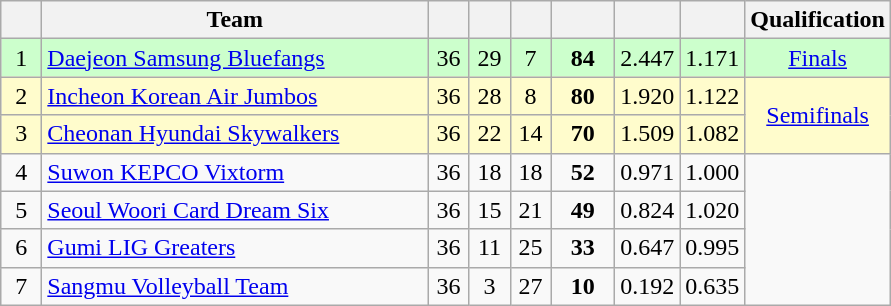<table class="wikitable" style="text-align:center;">
<tr>
<th width=20></th>
<th width=250>Team</th>
<th width=20></th>
<th width=20></th>
<th width=20></th>
<th width=35></th>
<th width=35></th>
<th width=35></th>
<th width=50>Qualification</th>
</tr>
<tr bgcolor=#ccffcc>
<td>1</td>
<td align=left><a href='#'>Daejeon Samsung Bluefangs</a></td>
<td>36</td>
<td>29</td>
<td>7</td>
<td><strong>84</strong></td>
<td>2.447</td>
<td>1.171</td>
<td><a href='#'>Finals</a></td>
</tr>
<tr bgcolor=#fffccc>
<td>2</td>
<td align=left><a href='#'>Incheon Korean Air Jumbos</a></td>
<td>36</td>
<td>28</td>
<td>8</td>
<td><strong>80</strong></td>
<td>1.920</td>
<td>1.122</td>
<td rowspan="2"><a href='#'>Semifinals</a></td>
</tr>
<tr bgcolor=#fffccc>
<td>3</td>
<td align=left><a href='#'>Cheonan Hyundai Skywalkers</a></td>
<td>36</td>
<td>22</td>
<td>14</td>
<td><strong>70</strong></td>
<td>1.509</td>
<td>1.082</td>
</tr>
<tr>
<td>4</td>
<td align=left><a href='#'>Suwon KEPCO Vixtorm</a></td>
<td>36</td>
<td>18</td>
<td>18</td>
<td><strong>52</strong></td>
<td>0.971</td>
<td>1.000</td>
<td rowspan="4"></td>
</tr>
<tr>
<td>5</td>
<td align=left><a href='#'>Seoul Woori Card Dream Six</a></td>
<td>36</td>
<td>15</td>
<td>21</td>
<td><strong>49</strong></td>
<td>0.824</td>
<td>1.020</td>
</tr>
<tr>
<td>6</td>
<td align=left><a href='#'>Gumi LIG Greaters</a></td>
<td>36</td>
<td>11</td>
<td>25</td>
<td><strong>33</strong></td>
<td>0.647</td>
<td>0.995</td>
</tr>
<tr>
<td>7</td>
<td align=left><a href='#'>Sangmu Volleyball Team</a></td>
<td>36</td>
<td>3</td>
<td>27</td>
<td><strong>10</strong></td>
<td>0.192</td>
<td>0.635</td>
</tr>
</table>
